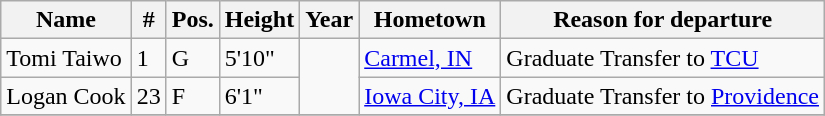<table class="wikitable sortable" border="1">
<tr>
<th>Name</th>
<th>#</th>
<th>Pos.</th>
<th>Height</th>
<th>Year</th>
<th>Hometown</th>
<th class="unsortable">Reason for departure</th>
</tr>
<tr>
<td>Tomi Taiwo</td>
<td>1</td>
<td>G</td>
<td>5'10"</td>
<td rowspan=2></td>
<td><a href='#'>Carmel, IN</a></td>
<td>Graduate Transfer to <a href='#'>TCU</a></td>
</tr>
<tr>
<td>Logan Cook</td>
<td>23</td>
<td>F</td>
<td>6'1"</td>
<td><a href='#'>Iowa City, IA</a></td>
<td>Graduate Transfer to <a href='#'>Providence</a></td>
</tr>
<tr>
</tr>
</table>
